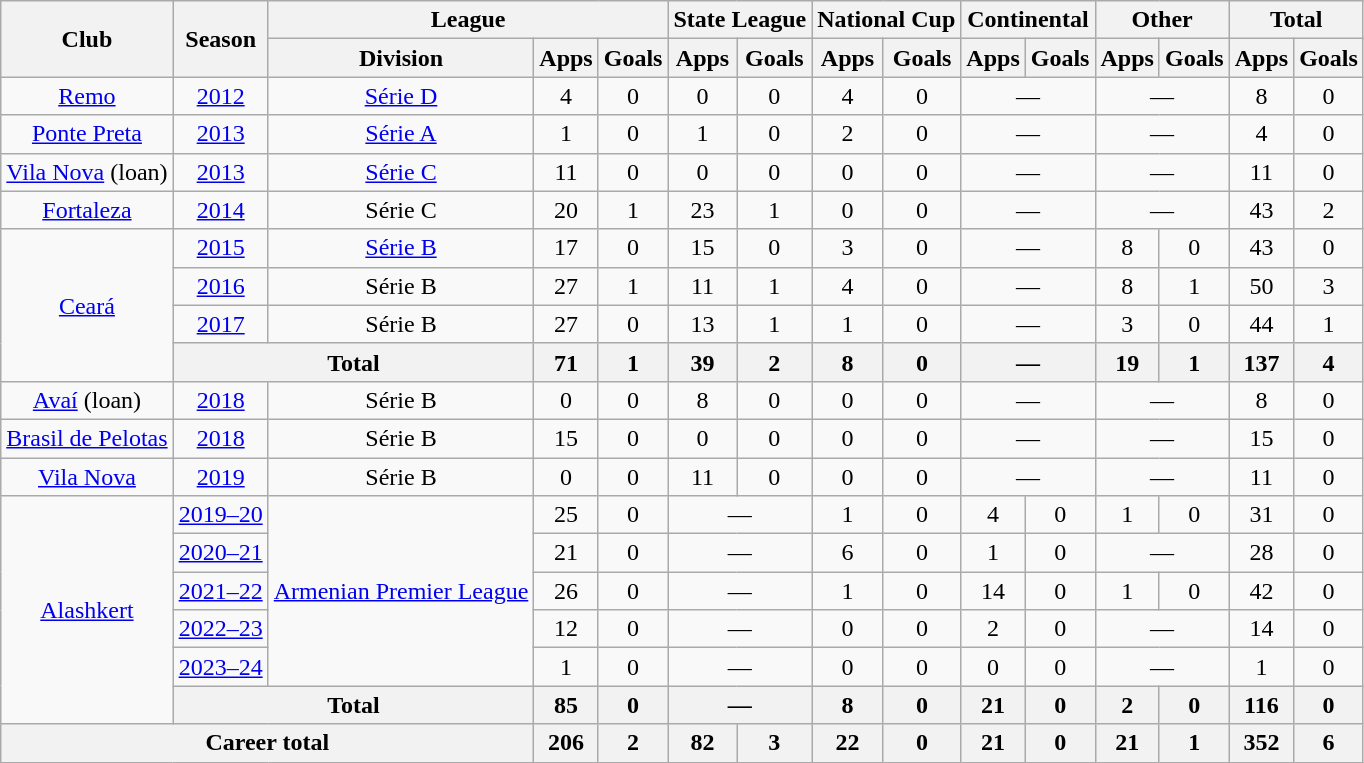<table class="wikitable" style="text-align: center;">
<tr>
<th rowspan="2">Club</th>
<th rowspan="2">Season</th>
<th colspan="3">League</th>
<th colspan="2">State League</th>
<th colspan="2">National Cup</th>
<th colspan="2">Continental</th>
<th colspan="2">Other</th>
<th colspan="2">Total</th>
</tr>
<tr>
<th>Division</th>
<th>Apps</th>
<th>Goals</th>
<th>Apps</th>
<th>Goals</th>
<th>Apps</th>
<th>Goals</th>
<th>Apps</th>
<th>Goals</th>
<th>Apps</th>
<th>Goals</th>
<th>Apps</th>
<th>Goals</th>
</tr>
<tr>
<td rowspan="1" valign="center"><a href='#'>Remo</a></td>
<td><a href='#'>2012</a></td>
<td><a href='#'>Série D</a></td>
<td>4</td>
<td>0</td>
<td>0</td>
<td>0</td>
<td>4</td>
<td>0</td>
<td colspan="2">—</td>
<td colspan="2">—</td>
<td>8</td>
<td>0</td>
</tr>
<tr>
<td rowspan="1" valign="center"><a href='#'>Ponte Preta</a></td>
<td><a href='#'>2013</a></td>
<td><a href='#'>Série A</a></td>
<td>1</td>
<td>0</td>
<td>1</td>
<td>0</td>
<td>2</td>
<td>0</td>
<td colspan="2">—</td>
<td colspan="2">—</td>
<td>4</td>
<td>0</td>
</tr>
<tr>
<td rowspan="1" valign="center"><a href='#'>Vila Nova</a> (loan)</td>
<td><a href='#'>2013</a></td>
<td><a href='#'>Série C</a></td>
<td>11</td>
<td>0</td>
<td>0</td>
<td>0</td>
<td>0</td>
<td>0</td>
<td colspan="2">—</td>
<td colspan="2">—</td>
<td>11</td>
<td>0</td>
</tr>
<tr>
<td rowspan="1" valign="center"><a href='#'>Fortaleza</a></td>
<td><a href='#'>2014</a></td>
<td>Série C</td>
<td>20</td>
<td>1</td>
<td>23</td>
<td>1</td>
<td>0</td>
<td>0</td>
<td colspan="2">—</td>
<td colspan="2">—</td>
<td>43</td>
<td>2</td>
</tr>
<tr>
<td rowspan="4" valign="center"><a href='#'>Ceará</a></td>
<td><a href='#'>2015</a></td>
<td><a href='#'>Série B</a></td>
<td>17</td>
<td>0</td>
<td>15</td>
<td>0</td>
<td>3</td>
<td>0</td>
<td colspan="2">—</td>
<td>8</td>
<td>0</td>
<td>43</td>
<td>0</td>
</tr>
<tr>
<td><a href='#'>2016</a></td>
<td>Série B</td>
<td>27</td>
<td>1</td>
<td>11</td>
<td>1</td>
<td>4</td>
<td>0</td>
<td colspan="2">—</td>
<td>8</td>
<td>1</td>
<td>50</td>
<td>3</td>
</tr>
<tr>
<td><a href='#'>2017</a></td>
<td>Série B</td>
<td>27</td>
<td>0</td>
<td>13</td>
<td>1</td>
<td>1</td>
<td>0</td>
<td colspan="2">—</td>
<td>3</td>
<td>0</td>
<td>44</td>
<td>1</td>
</tr>
<tr>
<th colspan="2">Total</th>
<th>71</th>
<th>1</th>
<th>39</th>
<th>2</th>
<th>8</th>
<th>0</th>
<th colspan="2">—</th>
<th>19</th>
<th>1</th>
<th>137</th>
<th>4</th>
</tr>
<tr>
<td><a href='#'>Avaí</a> (loan)</td>
<td><a href='#'>2018</a></td>
<td>Série B</td>
<td>0</td>
<td>0</td>
<td>8</td>
<td>0</td>
<td>0</td>
<td>0</td>
<td colspan="2">—</td>
<td colspan="2">—</td>
<td>8</td>
<td>0</td>
</tr>
<tr>
<td><a href='#'>Brasil de Pelotas</a></td>
<td><a href='#'>2018</a></td>
<td>Série B</td>
<td>15</td>
<td>0</td>
<td>0</td>
<td>0</td>
<td>0</td>
<td>0</td>
<td colspan="2">—</td>
<td colspan="2">—</td>
<td>15</td>
<td>0</td>
</tr>
<tr>
<td><a href='#'>Vila Nova</a></td>
<td><a href='#'>2019</a></td>
<td>Série B</td>
<td>0</td>
<td>0</td>
<td>11</td>
<td>0</td>
<td>0</td>
<td>0</td>
<td colspan="2">—</td>
<td colspan="2">—</td>
<td>11</td>
<td>0</td>
</tr>
<tr>
<td rowspan=6><a href='#'>Alashkert</a></td>
<td><a href='#'>2019–20</a></td>
<td rowspan=5><a href='#'>Armenian Premier League</a></td>
<td>25</td>
<td>0</td>
<td colspan="2">—</td>
<td>1</td>
<td>0</td>
<td>4</td>
<td>0</td>
<td>1</td>
<td>0</td>
<td>31</td>
<td>0</td>
</tr>
<tr>
<td><a href='#'>2020–21</a></td>
<td>21</td>
<td>0</td>
<td colspan="2">—</td>
<td>6</td>
<td>0</td>
<td>1</td>
<td>0</td>
<td colspan="2">—</td>
<td>28</td>
<td>0</td>
</tr>
<tr>
<td><a href='#'>2021–22</a></td>
<td>26</td>
<td>0</td>
<td colspan="2">—</td>
<td>1</td>
<td>0</td>
<td>14</td>
<td>0</td>
<td>1</td>
<td>0</td>
<td>42</td>
<td>0</td>
</tr>
<tr>
<td><a href='#'>2022–23</a></td>
<td>12</td>
<td>0</td>
<td colspan="2">—</td>
<td>0</td>
<td>0</td>
<td>2</td>
<td>0</td>
<td colspan="2">—</td>
<td>14</td>
<td>0</td>
</tr>
<tr>
<td><a href='#'>2023–24</a></td>
<td>1</td>
<td>0</td>
<td colspan="2">—</td>
<td>0</td>
<td>0</td>
<td>0</td>
<td>0</td>
<td colspan="2">—</td>
<td>1</td>
<td>0</td>
</tr>
<tr>
<th colspan=2>Total</th>
<th>85</th>
<th>0</th>
<th colspan="2">—</th>
<th>8</th>
<th>0</th>
<th>21</th>
<th>0</th>
<th>2</th>
<th>0</th>
<th>116</th>
<th>0</th>
</tr>
<tr>
<th colspan="3">Career total</th>
<th>206</th>
<th>2</th>
<th>82</th>
<th>3</th>
<th>22</th>
<th>0</th>
<th>21</th>
<th>0</th>
<th>21</th>
<th>1</th>
<th>352</th>
<th>6</th>
</tr>
</table>
